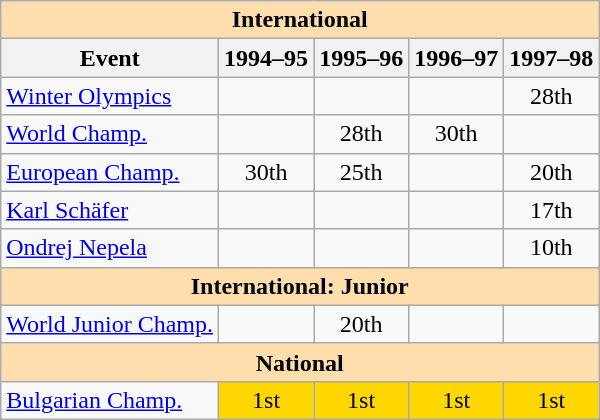<table class="wikitable" style="text-align:center">
<tr>
<th style="background-color: #ffdead; " colspan=5 align=center><strong>International</strong></th>
</tr>
<tr>
<th>Event</th>
<th>1994–95</th>
<th>1995–96</th>
<th>1996–97</th>
<th>1997–98</th>
</tr>
<tr>
<td align=left><a href='#'>Winter Olympics</a></td>
<td></td>
<td></td>
<td></td>
<td>28th</td>
</tr>
<tr>
<td align=left><a href='#'>World Champ.</a></td>
<td></td>
<td>28th</td>
<td>30th</td>
<td></td>
</tr>
<tr>
<td align=left><a href='#'>European Champ.</a></td>
<td>30th</td>
<td>25th</td>
<td></td>
<td>20th</td>
</tr>
<tr>
<td align=left><a href='#'>Karl Schäfer</a></td>
<td></td>
<td></td>
<td></td>
<td>17th</td>
</tr>
<tr>
<td align=left><a href='#'>Ondrej Nepela</a></td>
<td></td>
<td></td>
<td></td>
<td>10th</td>
</tr>
<tr>
<th style="background-color: #ffdead; " colspan=5 align=center><strong>International: Junior</strong></th>
</tr>
<tr>
<td align=left><a href='#'>World Junior Champ.</a></td>
<td></td>
<td>20th</td>
<td></td>
<td></td>
</tr>
<tr>
<th style="background-color: #ffdead; " colspan=5 align=center><strong>National</strong></th>
</tr>
<tr>
<td align=left><a href='#'>Bulgarian Champ.</a></td>
<td bgcolor=gold>1st</td>
<td bgcolor=gold>1st</td>
<td bgcolor=gold>1st</td>
<td bgcolor=gold>1st</td>
</tr>
</table>
